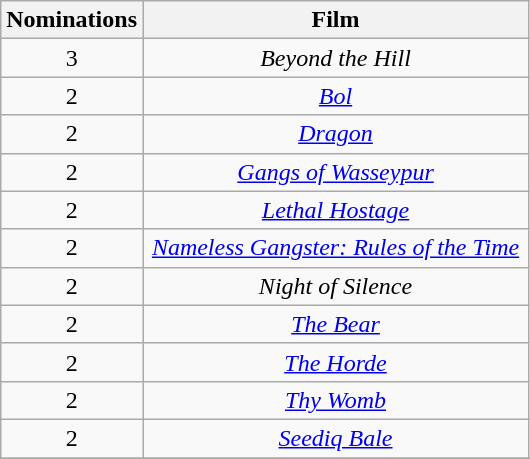<table class="wikitable" rowspan=2 border=2 style="text-align:center;">
<tr>
<th scope="col" width="50">Nominations</th>
<th scope="col" width="250">Film</th>
</tr>
<tr>
<td>3</td>
<td><em>Beyond the Hill</em></td>
</tr>
<tr>
<td>2</td>
<td><em><a href='#'>Bol</a></em></td>
</tr>
<tr>
<td>2</td>
<td><em><a href='#'>Dragon</a></em></td>
</tr>
<tr>
<td>2</td>
<td><em><a href='#'>Gangs of Wasseypur</a></em></td>
</tr>
<tr>
<td>2</td>
<td><em><a href='#'>Lethal Hostage</a></em></td>
</tr>
<tr>
<td>2</td>
<td><em><a href='#'>Nameless Gangster: Rules of the Time</a></em></td>
</tr>
<tr>
<td>2</td>
<td><em>Night of Silence</em></td>
</tr>
<tr>
<td>2</td>
<td><em><a href='#'>The Bear</a></em></td>
</tr>
<tr>
<td>2</td>
<td><em><a href='#'>The Horde</a></em></td>
</tr>
<tr>
<td>2</td>
<td><em><a href='#'>Thy Womb</a></em></td>
</tr>
<tr>
<td>2</td>
<td><em><a href='#'>Seediq Bale</a></em></td>
</tr>
<tr>
</tr>
</table>
